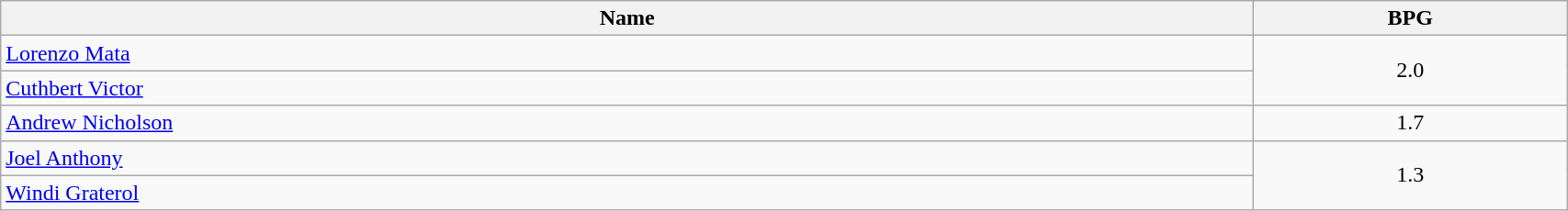<table class=wikitable width="90%">
<tr>
<th width="80%">Name</th>
<th width="20%">BPG</th>
</tr>
<tr>
<td> <a href='#'>Lorenzo Mata</a></td>
<td align=center rowspan=2>2.0</td>
</tr>
<tr>
<td> <a href='#'>Cuthbert Victor</a></td>
</tr>
<tr>
<td> <a href='#'>Andrew Nicholson</a></td>
<td align=center>1.7</td>
</tr>
<tr>
<td> <a href='#'>Joel Anthony</a></td>
<td align=center rowspan=2>1.3</td>
</tr>
<tr>
<td> <a href='#'>Windi Graterol</a></td>
</tr>
</table>
